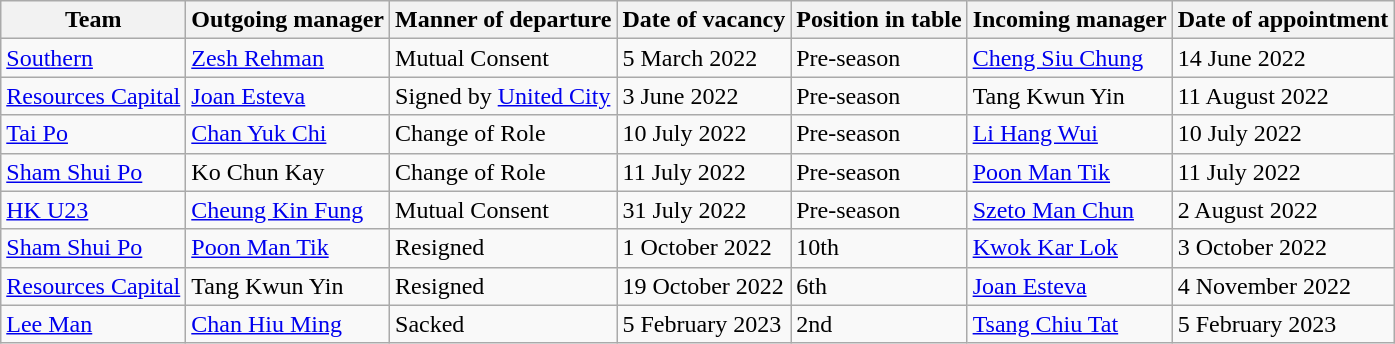<table class="wikitable">
<tr>
<th>Team</th>
<th>Outgoing manager</th>
<th>Manner of departure</th>
<th>Date of vacancy</th>
<th>Position in table</th>
<th>Incoming manager</th>
<th>Date of appointment</th>
</tr>
<tr>
<td><a href='#'>Southern</a></td>
<td> <a href='#'>Zesh Rehman</a></td>
<td>Mutual Consent</td>
<td>5 March 2022</td>
<td>Pre-season</td>
<td> <a href='#'>Cheng Siu Chung</a></td>
<td>14 June 2022</td>
</tr>
<tr>
<td><a href='#'>Resources Capital</a></td>
<td> <a href='#'>Joan Esteva</a></td>
<td>Signed by <a href='#'>United City</a></td>
<td>3 June 2022</td>
<td>Pre-season</td>
<td> Tang Kwun Yin</td>
<td>11 August 2022</td>
</tr>
<tr>
<td><a href='#'>Tai Po</a></td>
<td> <a href='#'>Chan Yuk Chi</a></td>
<td>Change of Role</td>
<td>10 July 2022</td>
<td>Pre-season</td>
<td> <a href='#'>Li Hang Wui</a></td>
<td>10 July 2022</td>
</tr>
<tr>
<td><a href='#'>Sham Shui Po</a></td>
<td> Ko Chun Kay</td>
<td>Change of Role</td>
<td>11 July 2022</td>
<td>Pre-season</td>
<td> <a href='#'>Poon Man Tik</a></td>
<td>11 July 2022</td>
</tr>
<tr>
<td><a href='#'>HK U23</a></td>
<td> <a href='#'>Cheung Kin Fung</a></td>
<td>Mutual Consent</td>
<td>31 July 2022</td>
<td>Pre-season</td>
<td> <a href='#'>Szeto Man Chun</a></td>
<td>2 August 2022</td>
</tr>
<tr>
<td><a href='#'>Sham Shui Po</a></td>
<td> <a href='#'>Poon Man Tik</a></td>
<td>Resigned</td>
<td>1 October 2022</td>
<td>10th</td>
<td> <a href='#'>Kwok Kar Lok</a></td>
<td>3 October 2022</td>
</tr>
<tr>
<td><a href='#'>Resources Capital</a></td>
<td> Tang Kwun Yin</td>
<td>Resigned</td>
<td>19 October 2022</td>
<td>6th</td>
<td> <a href='#'>Joan Esteva</a></td>
<td>4 November 2022</td>
</tr>
<tr>
<td><a href='#'>Lee Man</a></td>
<td> <a href='#'>Chan Hiu Ming</a></td>
<td>Sacked</td>
<td>5 February 2023</td>
<td>2nd</td>
<td> <a href='#'>Tsang Chiu Tat</a></td>
<td>5 February 2023</td>
</tr>
</table>
